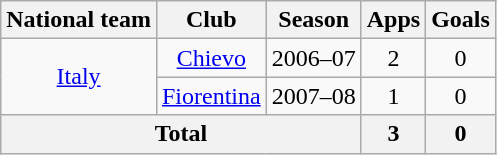<table class="wikitable" style="text-align: center;">
<tr>
<th>National team</th>
<th>Club</th>
<th>Season</th>
<th>Apps</th>
<th>Goals</th>
</tr>
<tr>
<td rowspan=2><a href='#'>Italy</a></td>
<td><a href='#'>Chievo</a></td>
<td>2006–07</td>
<td>2</td>
<td>0</td>
</tr>
<tr>
<td><a href='#'>Fiorentina</a></td>
<td>2007–08</td>
<td>1</td>
<td>0</td>
</tr>
<tr>
<th colspan=3>Total</th>
<th>3</th>
<th>0</th>
</tr>
</table>
